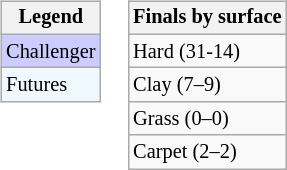<table>
<tr valign=top>
<td><br><table class=wikitable style="font-size:85%">
<tr>
<th>Legend</th>
</tr>
<tr style="background:#ccccff;">
<td>Challenger</td>
</tr>
<tr style="background:#f0f8ff;">
<td>Futures</td>
</tr>
</table>
</td>
<td><br><table class=wikitable style="font-size:85%">
<tr>
<th>Finals by surface</th>
</tr>
<tr>
<td>Hard (31-14)</td>
</tr>
<tr>
<td>Clay (7–9)</td>
</tr>
<tr>
<td>Grass (0–0)</td>
</tr>
<tr>
<td>Carpet (2–2)</td>
</tr>
</table>
</td>
</tr>
</table>
